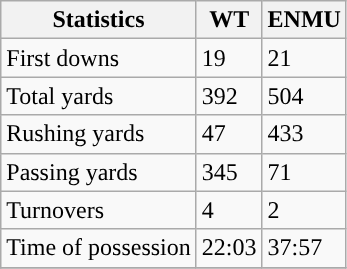<table class="wikitable">
<tr>
<th>Statistics</th>
<th>WT</th>
<th>ENMU</th>
</tr>
<tr>
<td>First downs</td>
<td>19</td>
<td>21</td>
</tr>
<tr>
<td>Total yards</td>
<td>392</td>
<td>504</td>
</tr>
<tr>
<td>Rushing yards</td>
<td>47</td>
<td>433</td>
</tr>
<tr>
<td>Passing yards</td>
<td>345</td>
<td>71</td>
</tr>
<tr>
<td>Turnovers</td>
<td>4</td>
<td>2</td>
</tr>
<tr>
<td>Time of possession</td>
<td>22:03</td>
<td>37:57</td>
</tr>
<tr>
</tr>
</table>
